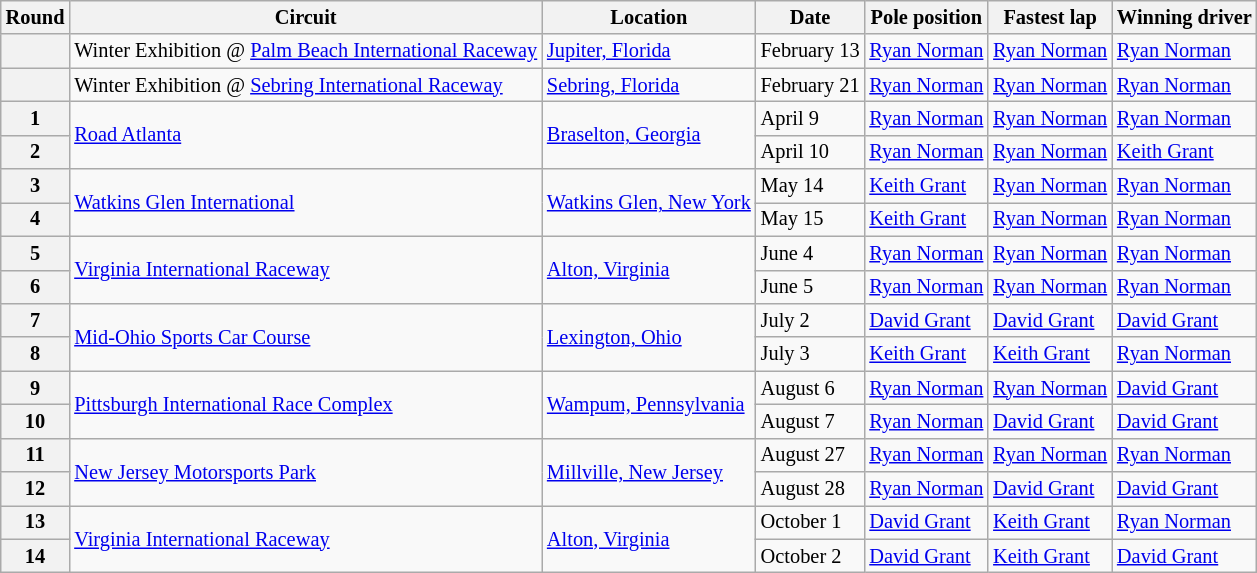<table class="wikitable" border="1" style="font-size: 85%;">
<tr>
<th>Round</th>
<th>Circuit</th>
<th>Location</th>
<th>Date</th>
<th>Pole position</th>
<th>Fastest lap</th>
<th>Winning driver</th>
</tr>
<tr>
<th></th>
<td rowspan=1>Winter Exhibition @ <a href='#'>Palm Beach International Raceway</a></td>
<td rowspan=1> <a href='#'>Jupiter, Florida</a></td>
<td>February 13</td>
<td> <a href='#'>Ryan Norman</a></td>
<td> <a href='#'>Ryan Norman</a></td>
<td> <a href='#'>Ryan Norman</a></td>
</tr>
<tr>
<th></th>
<td rowspan=1>Winter Exhibition @ <a href='#'>Sebring International Raceway</a></td>
<td rowspan=1> <a href='#'>Sebring, Florida</a></td>
<td>February 21</td>
<td> <a href='#'>Ryan Norman</a></td>
<td> <a href='#'>Ryan Norman</a></td>
<td> <a href='#'>Ryan Norman</a></td>
</tr>
<tr>
<th>1</th>
<td rowspan=2><a href='#'>Road Atlanta</a></td>
<td rowspan=2> <a href='#'>Braselton, Georgia</a></td>
<td>April 9</td>
<td> <a href='#'>Ryan Norman</a></td>
<td> <a href='#'>Ryan Norman</a></td>
<td> <a href='#'>Ryan Norman</a></td>
</tr>
<tr>
<th>2</th>
<td>April 10</td>
<td> <a href='#'>Ryan Norman</a></td>
<td> <a href='#'>Ryan Norman</a></td>
<td> <a href='#'>Keith Grant</a></td>
</tr>
<tr>
<th>3</th>
<td rowspan=2><a href='#'>Watkins Glen International</a></td>
<td rowspan=2> <a href='#'>Watkins Glen, New York</a></td>
<td>May 14</td>
<td> <a href='#'>Keith Grant</a></td>
<td> <a href='#'>Ryan Norman</a></td>
<td> <a href='#'>Ryan Norman</a></td>
</tr>
<tr>
<th>4</th>
<td>May 15</td>
<td> <a href='#'>Keith Grant</a></td>
<td> <a href='#'>Ryan Norman</a></td>
<td> <a href='#'>Ryan Norman</a></td>
</tr>
<tr>
<th>5</th>
<td rowspan=2><a href='#'>Virginia International Raceway</a></td>
<td rowspan=2> <a href='#'>Alton, Virginia</a></td>
<td>June 4</td>
<td> <a href='#'>Ryan Norman</a></td>
<td> <a href='#'>Ryan Norman</a></td>
<td> <a href='#'>Ryan Norman</a></td>
</tr>
<tr>
<th>6</th>
<td>June 5</td>
<td> <a href='#'>Ryan Norman</a></td>
<td> <a href='#'>Ryan Norman</a></td>
<td> <a href='#'>Ryan Norman</a></td>
</tr>
<tr>
<th>7</th>
<td rowspan=2><a href='#'>Mid-Ohio Sports Car Course</a></td>
<td rowspan=2> <a href='#'>Lexington, Ohio</a></td>
<td>July 2</td>
<td> <a href='#'>David Grant</a></td>
<td> <a href='#'>David Grant</a></td>
<td> <a href='#'>David Grant</a></td>
</tr>
<tr>
<th>8</th>
<td>July 3</td>
<td> <a href='#'>Keith Grant</a></td>
<td> <a href='#'>Keith Grant</a></td>
<td> <a href='#'>Ryan Norman</a></td>
</tr>
<tr>
<th>9</th>
<td rowspan=2><a href='#'>Pittsburgh International Race Complex</a></td>
<td rowspan=2> <a href='#'>Wampum, Pennsylvania</a></td>
<td>August 6</td>
<td> <a href='#'>Ryan Norman</a></td>
<td> <a href='#'>Ryan Norman</a></td>
<td> <a href='#'>David Grant</a></td>
</tr>
<tr>
<th>10</th>
<td>August 7</td>
<td> <a href='#'>Ryan Norman</a></td>
<td> <a href='#'>David Grant</a></td>
<td> <a href='#'>David Grant</a></td>
</tr>
<tr>
<th>11</th>
<td rowspan=2><a href='#'>New Jersey Motorsports Park</a></td>
<td rowspan=2> <a href='#'>Millville, New Jersey</a></td>
<td>August 27</td>
<td> <a href='#'>Ryan Norman</a></td>
<td> <a href='#'>Ryan Norman</a></td>
<td> <a href='#'>Ryan Norman</a></td>
</tr>
<tr>
<th>12</th>
<td>August 28</td>
<td> <a href='#'>Ryan Norman</a></td>
<td> <a href='#'>David Grant</a></td>
<td> <a href='#'>David Grant</a></td>
</tr>
<tr>
<th>13</th>
<td rowspan=2><a href='#'>Virginia International Raceway</a></td>
<td rowspan=2> <a href='#'>Alton, Virginia</a></td>
<td>October 1</td>
<td> <a href='#'>David Grant</a></td>
<td> <a href='#'>Keith Grant</a></td>
<td> <a href='#'>Ryan Norman</a></td>
</tr>
<tr>
<th>14</th>
<td>October 2</td>
<td> <a href='#'>David Grant</a></td>
<td> <a href='#'>Keith Grant</a></td>
<td> <a href='#'>David Grant</a></td>
</tr>
</table>
